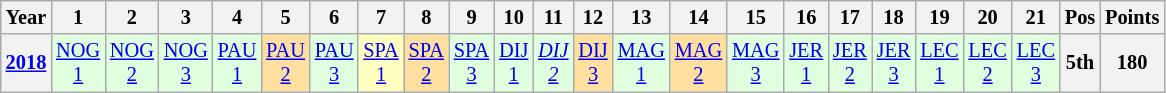<table class="wikitable" style="text-align:center; font-size:85%">
<tr>
<th>Year</th>
<th>1</th>
<th>2</th>
<th>3</th>
<th>4</th>
<th>5</th>
<th>6</th>
<th>7</th>
<th>8</th>
<th>9</th>
<th>10</th>
<th>11</th>
<th>12</th>
<th>13</th>
<th>14</th>
<th>15</th>
<th>16</th>
<th>17</th>
<th>18</th>
<th>19</th>
<th>20</th>
<th>21</th>
<th>Pos</th>
<th>Points</th>
</tr>
<tr>
<th><a href='#'>2018</a></th>
<td style="background:#DFFFDF;"><a href='#'>NOG<br>1</a><br></td>
<td style="background:#DFFFDF;"><a href='#'>NOG<br>2</a><br></td>
<td style="background:#DFFFDF;"><a href='#'>NOG<br>3</a><br></td>
<td style="background:#DFFFDF;"><a href='#'>PAU<br>1</a><br></td>
<td style="background:#FFDF9F;"><a href='#'>PAU<br>2</a><br></td>
<td style="background:#DFFFDF;"><a href='#'>PAU<br>3</a><br></td>
<td style="background:#FFFFBF;"><a href='#'>SPA<br>1</a><br></td>
<td style="background:#FFDF9F;"><a href='#'>SPA<br>2</a><br></td>
<td style="background:#DFFFDF;"><a href='#'>SPA<br>3</a><br></td>
<td style="background:#DFFFDF;"><a href='#'>DIJ<br>1</a><br></td>
<td style="background:#DFFFDF;"><em><a href='#'>DIJ<br>2</a></em><br></td>
<td style="background:#FFDF9F;"><a href='#'>DIJ<br>3</a><br></td>
<td style="background:#DFFFDF;"><a href='#'>MAG<br>1</a><br></td>
<td style="background:#FFDF9F;"><a href='#'>MAG<br>2</a><br></td>
<td style="background:#DFFFDF;"><a href='#'>MAG<br>3</a><br></td>
<td style="background:#DFFFDF;"><a href='#'>JER<br>1</a><br></td>
<td style="background:#DFFFDF;"><a href='#'>JER<br>2</a><br></td>
<td style="background:#DFFFDF;"><a href='#'>JER<br>3</a><br></td>
<td style="background:#DFFFDF;"><a href='#'>LEC<br>1</a><br></td>
<td style="background:#DFFFDF;"><a href='#'>LEC<br>2</a><br></td>
<td style="background:#DFFFDF;"><a href='#'>LEC<br>3</a><br></td>
<th>5th</th>
<th>180</th>
</tr>
</table>
